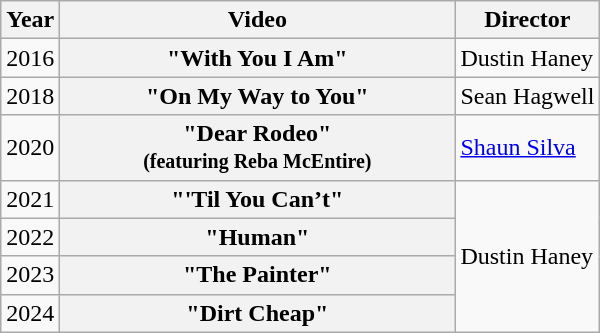<table class="wikitable plainrowheaders">
<tr>
<th>Year</th>
<th style="width:16em;">Video</th>
<th scope="col">Director</th>
</tr>
<tr>
<td>2016</td>
<th scope="row">"With You I Am"</th>
<td>Dustin Haney</td>
</tr>
<tr>
<td>2018</td>
<th scope="row">"On My Way to You"</th>
<td>Sean Hagwell</td>
</tr>
<tr>
<td>2020</td>
<th scope="row">"Dear Rodeo"<br><small>(featuring Reba McEntire)</small></th>
<td><a href='#'>Shaun Silva</a></td>
</tr>
<tr>
<td>2021</td>
<th scope="row">"'Til You Can’t"</th>
<td rowspan="4">Dustin Haney</td>
</tr>
<tr>
<td>2022</td>
<th scope="row">"Human"</th>
</tr>
<tr>
<td>2023</td>
<th scope="row">"The Painter"</th>
</tr>
<tr>
<td>2024</td>
<th scope="row">"Dirt Cheap"</th>
</tr>
</table>
